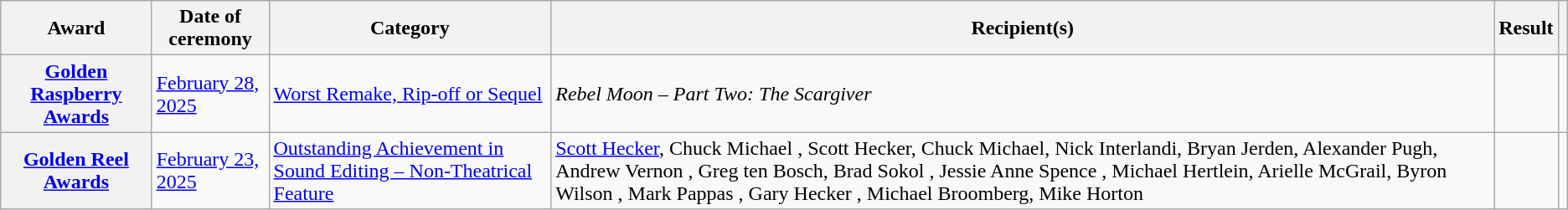<table class="wikitable sortable plainrowheaders">
<tr>
<th scope="col">Award</th>
<th scope="col">Date of ceremony</th>
<th scope="col">Category</th>
<th scope="col">Recipient(s)</th>
<th scope="col">Result</th>
<th class="unsortable" scope="col"></th>
</tr>
<tr>
<th scope="row"><a href='#'>Golden Raspberry Awards</a></th>
<td><a href='#'>February 28, 2025</a></td>
<td><a href='#'>Worst Remake, Rip-off or Sequel</a></td>
<td><em>Rebel Moon – Part Two: The Scargiver</em></td>
<td></td>
<td align="center"></td>
</tr>
<tr>
<th scope="row"><a href='#'>Golden Reel Awards</a></th>
<td><a href='#'>February 23, 2025</a></td>
<td><a href='#'>Outstanding Achievement in Sound Editing – Non-Theatrical Feature</a></td>
<td><a href='#'>Scott Hecker</a>, Chuck Michael , Scott Hecker, Chuck Michael, Nick Interlandi, Bryan Jerden, Alexander Pugh, Andrew Vernon , Greg ten Bosch, Brad Sokol , Jessie Anne Spence , Michael Hertlein, Arielle McGrail, Byron Wilson , Mark Pappas , Gary Hecker , Michael Broomberg, Mike Horton </td>
<td></td>
<td style="text-align:center;"></td>
</tr>
</table>
